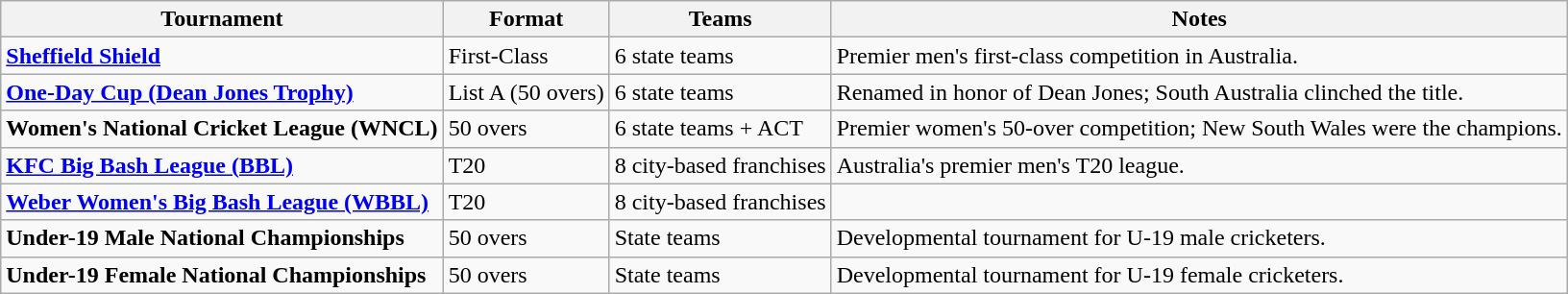<table class="wikitable">
<tr>
<th>Tournament</th>
<th>Format</th>
<th>Teams</th>
<th>Notes</th>
</tr>
<tr>
<td><strong><a href='#'>Sheffield Shield</a></strong></td>
<td>First-Class</td>
<td>6 state teams</td>
<td>Premier men's first-class competition in Australia.</td>
</tr>
<tr>
<td><strong><a href='#'>One-Day Cup (Dean Jones Trophy)</a></strong></td>
<td>List A (50 overs)</td>
<td>6 state teams</td>
<td>Renamed in honor of Dean Jones; South Australia clinched the title.</td>
</tr>
<tr>
<td><strong>Women's National Cricket League (WNCL)</strong></td>
<td>50 overs</td>
<td>6 state teams + ACT</td>
<td>Premier women's 50-over competition; New South Wales were the champions.</td>
</tr>
<tr>
<td><strong><a href='#'>KFC Big Bash League (BBL)</a></strong></td>
<td>T20</td>
<td>8 city-based franchises</td>
<td>Australia's premier men's T20 league.</td>
</tr>
<tr>
<td><strong><a href='#'>Weber Women's Big Bash League (WBBL)</a></strong></td>
<td>T20</td>
<td>8 city-based franchises</td>
<td Women's T20 league; Adelaide Strikers won back-to-back titles in WBBL></td>
</tr>
<tr>
<td><strong>Under-19 Male National Championships</strong></td>
<td>50 overs</td>
<td>State teams</td>
<td>Developmental tournament for U-19 male cricketers.</td>
</tr>
<tr>
<td><strong>Under-19 Female National Championships</strong></td>
<td>50 overs</td>
<td>State teams</td>
<td>Developmental tournament for U-19 female cricketers.</td>
</tr>
</table>
